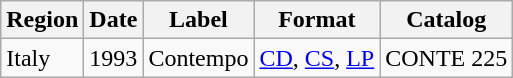<table class="wikitable">
<tr>
<th>Region</th>
<th>Date</th>
<th>Label</th>
<th>Format</th>
<th>Catalog</th>
</tr>
<tr>
<td>Italy</td>
<td>1993</td>
<td>Contempo</td>
<td><a href='#'>CD</a>, <a href='#'>CS</a>, <a href='#'>LP</a></td>
<td>CONTE 225</td>
</tr>
</table>
